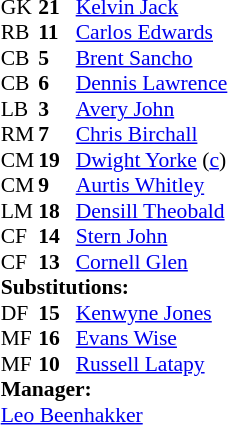<table style="font-size: 90%" cellspacing="0" cellpadding="0" align=center>
<tr>
<th width="25"></th>
<th width="25"></th>
</tr>
<tr>
<td>GK</td>
<td><strong>21</strong></td>
<td><a href='#'>Kelvin Jack</a></td>
</tr>
<tr>
<td>RB</td>
<td><strong>11</strong></td>
<td><a href='#'>Carlos Edwards</a></td>
</tr>
<tr>
<td>CB</td>
<td><strong>5</strong></td>
<td><a href='#'>Brent Sancho</a></td>
<td></td>
</tr>
<tr>
<td>CB</td>
<td><strong>6</strong></td>
<td><a href='#'>Dennis Lawrence</a></td>
</tr>
<tr>
<td>LB</td>
<td><strong>3</strong></td>
<td><a href='#'>Avery John</a></td>
<td></td>
<td></td>
</tr>
<tr>
<td>RM</td>
<td><strong>7</strong></td>
<td><a href='#'>Chris Birchall</a></td>
</tr>
<tr>
<td>CM</td>
<td><strong>19</strong></td>
<td><a href='#'>Dwight Yorke</a> (<a href='#'>c</a>)</td>
</tr>
<tr>
<td>CM</td>
<td><strong>9</strong></td>
<td><a href='#'>Aurtis Whitley</a></td>
<td></td>
<td></td>
</tr>
<tr>
<td>LM</td>
<td><strong>18</strong></td>
<td><a href='#'>Densill Theobald</a></td>
</tr>
<tr>
<td>CF</td>
<td><strong>14</strong></td>
<td><a href='#'>Stern John</a></td>
</tr>
<tr>
<td>CF</td>
<td><strong>13</strong></td>
<td><a href='#'>Cornell Glen</a></td>
<td></td>
<td></td>
</tr>
<tr>
<td colspan=3><strong>Substitutions:</strong></td>
</tr>
<tr>
<td>DF</td>
<td><strong>15</strong></td>
<td><a href='#'>Kenwyne Jones</a></td>
<td></td>
<td></td>
</tr>
<tr>
<td>MF</td>
<td><strong>16</strong></td>
<td><a href='#'>Evans Wise</a></td>
<td></td>
<td></td>
</tr>
<tr>
<td>MF</td>
<td><strong>10</strong></td>
<td><a href='#'>Russell Latapy</a></td>
<td></td>
<td></td>
</tr>
<tr>
<td colspan=3><strong>Manager:</strong></td>
</tr>
<tr>
<td colspan="4"> <a href='#'>Leo Beenhakker</a></td>
</tr>
</table>
